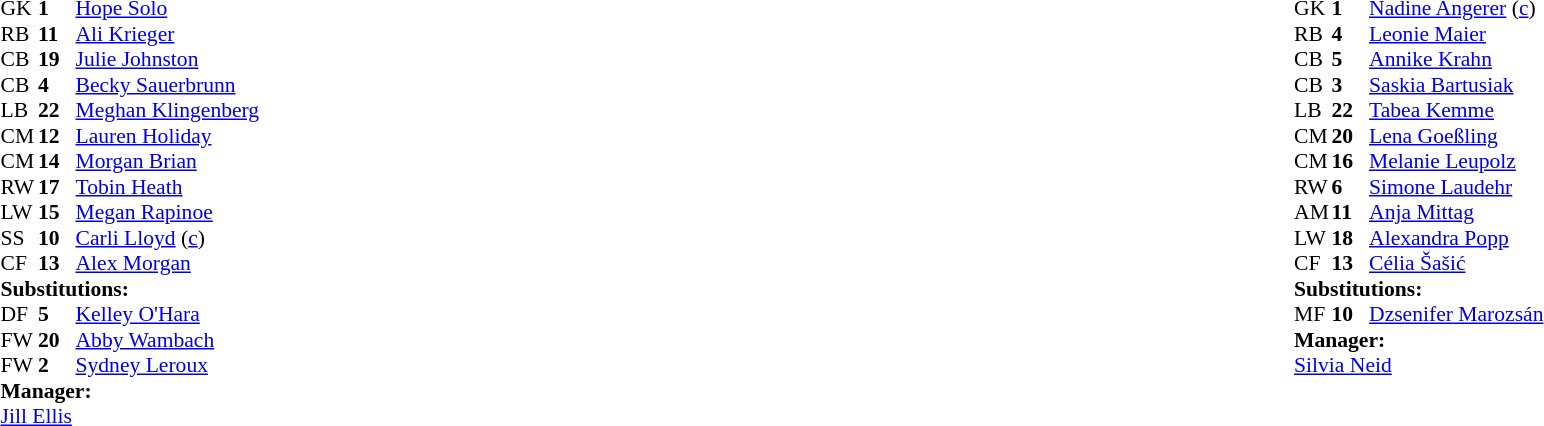<table width="100%">
<tr>
<td valign="top" width="50%"><br><table style="font-size: 90%" cellspacing="0" cellpadding="0">
<tr>
<th width="25"></th>
<th width="25"></th>
</tr>
<tr>
<td>GK</td>
<td><strong>1</strong></td>
<td><a href='#'>Hope Solo</a></td>
</tr>
<tr>
<td>RB</td>
<td><strong>11</strong></td>
<td><a href='#'>Ali Krieger</a></td>
</tr>
<tr>
<td>CB</td>
<td><strong>19</strong></td>
<td><a href='#'>Julie Johnston</a></td>
<td></td>
</tr>
<tr>
<td>CB</td>
<td><strong>4</strong></td>
<td><a href='#'>Becky Sauerbrunn</a></td>
<td></td>
</tr>
<tr>
<td>LB</td>
<td><strong>22</strong></td>
<td><a href='#'>Meghan Klingenberg</a></td>
</tr>
<tr>
<td>CM</td>
<td><strong>12</strong></td>
<td><a href='#'>Lauren Holiday</a></td>
</tr>
<tr>
<td>CM</td>
<td><strong>14</strong></td>
<td><a href='#'>Morgan Brian</a></td>
</tr>
<tr>
<td>RW</td>
<td><strong>17</strong></td>
<td><a href='#'>Tobin Heath</a></td>
<td></td>
<td></td>
</tr>
<tr>
<td>LW</td>
<td><strong>15</strong></td>
<td><a href='#'>Megan Rapinoe</a></td>
<td></td>
<td></td>
</tr>
<tr>
<td>SS</td>
<td><strong>10</strong></td>
<td><a href='#'>Carli Lloyd</a> (<a href='#'>c</a>)</td>
</tr>
<tr>
<td>CF</td>
<td><strong>13</strong></td>
<td><a href='#'>Alex Morgan</a></td>
<td></td>
<td></td>
</tr>
<tr>
<td colspan=3><strong>Substitutions:</strong></td>
</tr>
<tr>
<td>DF</td>
<td><strong>5</strong></td>
<td><a href='#'>Kelley O'Hara</a></td>
<td></td>
<td></td>
</tr>
<tr>
<td>FW</td>
<td><strong>20</strong></td>
<td><a href='#'>Abby Wambach</a></td>
<td></td>
<td></td>
</tr>
<tr>
<td>FW</td>
<td><strong>2</strong></td>
<td><a href='#'>Sydney Leroux</a></td>
<td></td>
<td></td>
</tr>
<tr>
<td colspan=3><strong>Manager:</strong></td>
</tr>
<tr>
<td colspan=3><a href='#'>Jill Ellis</a></td>
</tr>
</table>
</td>
<td valign="top"></td>
<td valign="top" width="50%"><br><table style="font-size: 90%" cellspacing="0" cellpadding="0" align="center">
<tr>
<th width=25></th>
<th width=25></th>
</tr>
<tr>
<td>GK</td>
<td><strong>1</strong></td>
<td><a href='#'>Nadine Angerer</a> (<a href='#'>c</a>)</td>
</tr>
<tr>
<td>RB</td>
<td><strong>4</strong></td>
<td><a href='#'>Leonie Maier</a></td>
<td></td>
</tr>
<tr>
<td>CB</td>
<td><strong>5</strong></td>
<td><a href='#'>Annike Krahn</a></td>
<td></td>
</tr>
<tr>
<td>CB</td>
<td><strong>3</strong></td>
<td><a href='#'>Saskia Bartusiak</a></td>
</tr>
<tr>
<td>LB</td>
<td><strong>22</strong></td>
<td><a href='#'>Tabea Kemme</a></td>
</tr>
<tr>
<td>CM</td>
<td><strong>20</strong></td>
<td><a href='#'>Lena Goeßling</a></td>
</tr>
<tr>
<td>CM</td>
<td><strong>16</strong></td>
<td><a href='#'>Melanie Leupolz</a></td>
</tr>
<tr>
<td>RW</td>
<td><strong>6</strong></td>
<td><a href='#'>Simone Laudehr</a></td>
</tr>
<tr>
<td>AM</td>
<td><strong>11</strong></td>
<td><a href='#'>Anja Mittag</a></td>
<td></td>
<td></td>
</tr>
<tr>
<td>LW</td>
<td><strong>18</strong></td>
<td><a href='#'>Alexandra Popp</a></td>
</tr>
<tr>
<td>CF</td>
<td><strong>13</strong></td>
<td><a href='#'>Célia Šašić</a></td>
</tr>
<tr>
<td colspan=3><strong>Substitutions:</strong></td>
</tr>
<tr>
<td>MF</td>
<td><strong>10</strong></td>
<td><a href='#'>Dzsenifer Marozsán</a></td>
<td></td>
<td></td>
</tr>
<tr>
<td colspan=3><strong>Manager:</strong></td>
</tr>
<tr>
<td colspan=3><a href='#'>Silvia Neid</a></td>
</tr>
</table>
</td>
</tr>
</table>
